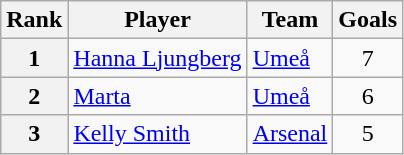<table class="wikitable">
<tr>
<th>Rank</th>
<th>Player</th>
<th>Team</th>
<th>Goals</th>
</tr>
<tr>
<th>1</th>
<td> <a href='#'>Hanna Ljungberg</a></td>
<td><a href='#'>Umeå</a></td>
<td align=center>7</td>
</tr>
<tr>
<th>2</th>
<td> <a href='#'>Marta</a></td>
<td><a href='#'>Umeå</a></td>
<td align=center>6</td>
</tr>
<tr>
<th>3</th>
<td> <a href='#'>Kelly Smith</a></td>
<td><a href='#'>Arsenal</a></td>
<td align="center">5</td>
</tr>
</table>
